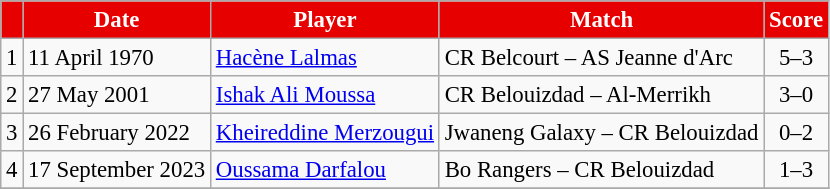<table border="0" class="wikitable" style="text-align:center;font-size:95%">
<tr>
<th style="color:#FFFFFF; background:#E60000;"></th>
<th style="color:#FFFFFF; background:#E60000;">Date</th>
<th style="color:#FFFFFF; background:#E60000;">Player</th>
<th style="color:#FFFFFF; background:#E60000;">Match</th>
<th width="35" style="color:#FFFFFF; background:#E60000;">Score</th>
</tr>
<tr>
<td align=left>1</td>
<td align=left>11 April 1970</td>
<td align=left><a href='#'>Hacène Lalmas</a></td>
<td align=left>CR Belcourt – AS Jeanne d'Arc</td>
<td align=center>5–3</td>
</tr>
<tr>
<td align=left>2</td>
<td align=left>27 May 2001</td>
<td align=left><a href='#'>Ishak Ali Moussa</a></td>
<td align=left>CR Belouizdad – Al-Merrikh</td>
<td align=center>3–0</td>
</tr>
<tr>
<td align=left>3</td>
<td align=left>26 February 2022</td>
<td align=left><a href='#'>Kheireddine Merzougui</a></td>
<td align=left>Jwaneng Galaxy – CR Belouizdad</td>
<td align=center>0–2</td>
</tr>
<tr>
<td align=left>4</td>
<td align=left>17 September 2023</td>
<td align=left><a href='#'>Oussama Darfalou</a></td>
<td align=left>Bo Rangers – CR Belouizdad</td>
<td align=center>1–3</td>
</tr>
<tr>
</tr>
</table>
